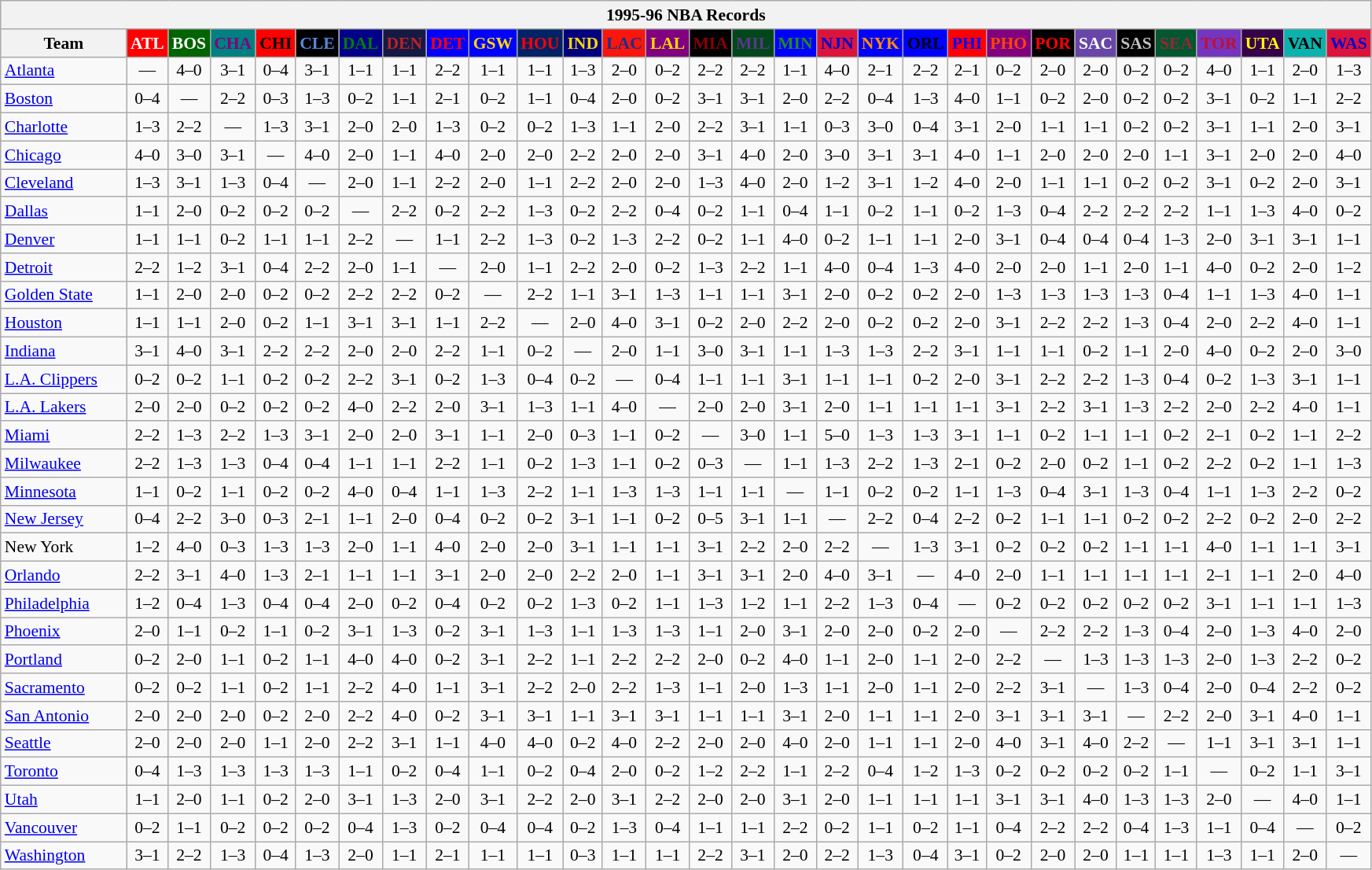<table class="wikitable" style="font-size:90%; text-align:center;">
<tr>
<th colspan=30>1995-96 NBA Records</th>
</tr>
<tr>
<th width=100>Team</th>
<th style="background:#FF0000;color:#FFFFFF;width=35">ATL</th>
<th style="background:#006400;color:#FFFFFF;width=35">BOS</th>
<th style="background:#008080;color:#800080;width=35">CHA</th>
<th style="background:#FF0000;color:#000000;width=35">CHI</th>
<th style="background:#000000;color:#5787DC;width=35">CLE</th>
<th style="background:#00008B;color:#008000;width=35">DAL</th>
<th style="background:#141A44;color:#BC2224;width=35">DEN</th>
<th style="background:#0000FF;color:#FF0000;width=35">DET</th>
<th style="background:#0000FF;color:#FFD700;width=35">GSW</th>
<th style="background:#002366;color:#FF0000;width=35">HOU</th>
<th style="background:#000080;color:#FFD700;width=35">IND</th>
<th style="background:#F9160D;color:#1A2E8B;width=35">LAC</th>
<th style="background:#800080;color:#FFD700;width=35">LAL</th>
<th style="background:#000000;color:#8B0000;width=35">MIA</th>
<th style="background:#00471B;color:#5C378A;width=35">MIL</th>
<th style="background:#0000FF;color:#228B22;width=35">MIN</th>
<th style="background:#DC143C;color:#0000CD;width=35">NJN</th>
<th style="background:#0000FF;color:#FF8C00;width=35">NYK</th>
<th style="background:#0000FF;color:#000000;width=35">ORL</th>
<th style="background:#FF0000;color:#0000FF;width=35">PHI</th>
<th style="background:#800080;color:#FF4500;width=35">PHO</th>
<th style="background:#000000;color:#FF0000;width=35">POR</th>
<th style="background:#6846A8;color:#FFFFFF;width=35">SAC</th>
<th style="background:#000000;color:#C0C0C0;width=35">SAS</th>
<th style="background:#005831;color:#992634;width=35">SEA</th>
<th style="background:#7436BF;color:#BE0F34;width=35">TOR</th>
<th style="background:#36004A;color:#FFFF00;width=35">UTA</th>
<th style="background:#0CB2AC;color:#000000;width=35">VAN</th>
<th style="background:#DC143C;color:#0000CD;width=35">WAS</th>
</tr>
<tr>
<td style="text-align:left;"><a href='#'>Atlanta</a></td>
<td>—</td>
<td>4–0</td>
<td>3–1</td>
<td>0–4</td>
<td>3–1</td>
<td>1–1</td>
<td>1–1</td>
<td>2–2</td>
<td>1–1</td>
<td>1–1</td>
<td>1–3</td>
<td>2–0</td>
<td>0–2</td>
<td>2–2</td>
<td>2–2</td>
<td>1–1</td>
<td>4–0</td>
<td>2–1</td>
<td>2–2</td>
<td>2–1</td>
<td>0–2</td>
<td>2–0</td>
<td>2–0</td>
<td>0–2</td>
<td>0–2</td>
<td>4–0</td>
<td>1–1</td>
<td>2–0</td>
<td>1–3</td>
</tr>
<tr>
<td style="text-align:left;"><a href='#'>Boston</a></td>
<td>0–4</td>
<td>—</td>
<td>2–2</td>
<td>0–3</td>
<td>1–3</td>
<td>0–2</td>
<td>1–1</td>
<td>2–1</td>
<td>0–2</td>
<td>1–1</td>
<td>0–4</td>
<td>2–0</td>
<td>0–2</td>
<td>3–1</td>
<td>3–1</td>
<td>2–0</td>
<td>2–2</td>
<td>0–4</td>
<td>1–3</td>
<td>4–0</td>
<td>1–1</td>
<td>0–2</td>
<td>2–0</td>
<td>0–2</td>
<td>0–2</td>
<td>3–1</td>
<td>0–2</td>
<td>1–1</td>
<td>2–2</td>
</tr>
<tr>
<td style="text-align:left;"><a href='#'>Charlotte</a></td>
<td>1–3</td>
<td>2–2</td>
<td>—</td>
<td>1–3</td>
<td>3–1</td>
<td>2–0</td>
<td>2–0</td>
<td>1–3</td>
<td>0–2</td>
<td>0–2</td>
<td>1–3</td>
<td>1–1</td>
<td>2–0</td>
<td>2–2</td>
<td>3–1</td>
<td>1–1</td>
<td>0–3</td>
<td>3–0</td>
<td>0–4</td>
<td>3–1</td>
<td>2–0</td>
<td>1–1</td>
<td>1–1</td>
<td>0–2</td>
<td>0–2</td>
<td>3–1</td>
<td>1–1</td>
<td>2–0</td>
<td>3–1</td>
</tr>
<tr>
<td style="text-align:left;"><a href='#'>Chicago</a></td>
<td>4–0</td>
<td>3–0</td>
<td>3–1</td>
<td>—</td>
<td>4–0</td>
<td>2–0</td>
<td>1–1</td>
<td>4–0</td>
<td>2–0</td>
<td>2–0</td>
<td>2–2</td>
<td>2–0</td>
<td>2–0</td>
<td>3–1</td>
<td>4–0</td>
<td>2–0</td>
<td>3–0</td>
<td>3–1</td>
<td>3–1</td>
<td>4–0</td>
<td>1–1</td>
<td>2–0</td>
<td>2–0</td>
<td>2–0</td>
<td>1–1</td>
<td>3–1</td>
<td>2–0</td>
<td>2–0</td>
<td>4–0</td>
</tr>
<tr>
<td style="text-align:left;"><a href='#'>Cleveland</a></td>
<td>1–3</td>
<td>3–1</td>
<td>1–3</td>
<td>0–4</td>
<td>—</td>
<td>2–0</td>
<td>1–1</td>
<td>2–2</td>
<td>2–0</td>
<td>1–1</td>
<td>2–2</td>
<td>2–0</td>
<td>2–0</td>
<td>1–3</td>
<td>4–0</td>
<td>2–0</td>
<td>1–2</td>
<td>3–1</td>
<td>1–2</td>
<td>4–0</td>
<td>2–0</td>
<td>1–1</td>
<td>1–1</td>
<td>0–2</td>
<td>0–2</td>
<td>3–1</td>
<td>0–2</td>
<td>2–0</td>
<td>3–1</td>
</tr>
<tr>
<td style="text-align:left;"><a href='#'>Dallas</a></td>
<td>1–1</td>
<td>2–0</td>
<td>0–2</td>
<td>0–2</td>
<td>0–2</td>
<td>—</td>
<td>2–2</td>
<td>0–2</td>
<td>2–2</td>
<td>1–3</td>
<td>0–2</td>
<td>2–2</td>
<td>0–4</td>
<td>0–2</td>
<td>1–1</td>
<td>0–4</td>
<td>1–1</td>
<td>0–2</td>
<td>1–1</td>
<td>0–2</td>
<td>1–3</td>
<td>0–4</td>
<td>2–2</td>
<td>2–2</td>
<td>2–2</td>
<td>1–1</td>
<td>1–3</td>
<td>4–0</td>
<td>0–2</td>
</tr>
<tr>
<td style="text-align:left;"><a href='#'>Denver</a></td>
<td>1–1</td>
<td>1–1</td>
<td>0–2</td>
<td>1–1</td>
<td>1–1</td>
<td>2–2</td>
<td>—</td>
<td>1–1</td>
<td>2–2</td>
<td>1–3</td>
<td>0–2</td>
<td>1–3</td>
<td>2–2</td>
<td>0–2</td>
<td>1–1</td>
<td>4–0</td>
<td>0–2</td>
<td>1–1</td>
<td>1–1</td>
<td>2–0</td>
<td>3–1</td>
<td>0–4</td>
<td>0–4</td>
<td>0–4</td>
<td>1–3</td>
<td>2–0</td>
<td>3–1</td>
<td>3–1</td>
<td>1–1</td>
</tr>
<tr>
<td style="text-align:left;"><a href='#'>Detroit</a></td>
<td>2–2</td>
<td>1–2</td>
<td>3–1</td>
<td>0–4</td>
<td>2–2</td>
<td>2–0</td>
<td>1–1</td>
<td>—</td>
<td>2–0</td>
<td>1–1</td>
<td>2–2</td>
<td>2–0</td>
<td>0–2</td>
<td>1–3</td>
<td>2–2</td>
<td>1–1</td>
<td>4–0</td>
<td>0–4</td>
<td>1–3</td>
<td>4–0</td>
<td>2–0</td>
<td>2–0</td>
<td>1–1</td>
<td>2–0</td>
<td>1–1</td>
<td>4–0</td>
<td>0–2</td>
<td>2–0</td>
<td>1–2</td>
</tr>
<tr>
<td style="text-align:left;"><a href='#'>Golden State</a></td>
<td>1–1</td>
<td>2–0</td>
<td>2–0</td>
<td>0–2</td>
<td>0–2</td>
<td>2–2</td>
<td>2–2</td>
<td>0–2</td>
<td>—</td>
<td>2–2</td>
<td>1–1</td>
<td>3–1</td>
<td>1–3</td>
<td>1–1</td>
<td>1–1</td>
<td>3–1</td>
<td>2–0</td>
<td>0–2</td>
<td>0–2</td>
<td>2–0</td>
<td>1–3</td>
<td>1–3</td>
<td>1–3</td>
<td>1–3</td>
<td>0–4</td>
<td>1–1</td>
<td>1–3</td>
<td>4–0</td>
<td>1–1</td>
</tr>
<tr>
<td style="text-align:left;"><a href='#'>Houston</a></td>
<td>1–1</td>
<td>1–1</td>
<td>2–0</td>
<td>0–2</td>
<td>1–1</td>
<td>3–1</td>
<td>3–1</td>
<td>1–1</td>
<td>2–2</td>
<td>—</td>
<td>2–0</td>
<td>4–0</td>
<td>3–1</td>
<td>0–2</td>
<td>2–0</td>
<td>2–2</td>
<td>2–0</td>
<td>0–2</td>
<td>0–2</td>
<td>2–0</td>
<td>3–1</td>
<td>2–2</td>
<td>2–2</td>
<td>1–3</td>
<td>0–4</td>
<td>2–0</td>
<td>2–2</td>
<td>4–0</td>
<td>1–1</td>
</tr>
<tr>
<td style="text-align:left;"><a href='#'>Indiana</a></td>
<td>3–1</td>
<td>4–0</td>
<td>3–1</td>
<td>2–2</td>
<td>2–2</td>
<td>2–0</td>
<td>2–0</td>
<td>2–2</td>
<td>1–1</td>
<td>0–2</td>
<td>—</td>
<td>2–0</td>
<td>1–1</td>
<td>3–0</td>
<td>3–1</td>
<td>1–1</td>
<td>1–3</td>
<td>1–3</td>
<td>2–2</td>
<td>3–1</td>
<td>1–1</td>
<td>1–1</td>
<td>0–2</td>
<td>1–1</td>
<td>2–0</td>
<td>4–0</td>
<td>0–2</td>
<td>2–0</td>
<td>3–0</td>
</tr>
<tr>
<td style="text-align:left;"><a href='#'>L.A. Clippers</a></td>
<td>0–2</td>
<td>0–2</td>
<td>1–1</td>
<td>0–2</td>
<td>0–2</td>
<td>2–2</td>
<td>3–1</td>
<td>0–2</td>
<td>1–3</td>
<td>0–4</td>
<td>0–2</td>
<td>—</td>
<td>0–4</td>
<td>1–1</td>
<td>1–1</td>
<td>3–1</td>
<td>1–1</td>
<td>1–1</td>
<td>0–2</td>
<td>2–0</td>
<td>3–1</td>
<td>2–2</td>
<td>2–2</td>
<td>1–3</td>
<td>0–4</td>
<td>0–2</td>
<td>1–3</td>
<td>3–1</td>
<td>1–1</td>
</tr>
<tr>
<td style="text-align:left;"><a href='#'>L.A. Lakers</a></td>
<td>2–0</td>
<td>2–0</td>
<td>0–2</td>
<td>0–2</td>
<td>0–2</td>
<td>4–0</td>
<td>2–2</td>
<td>2–0</td>
<td>3–1</td>
<td>1–3</td>
<td>1–1</td>
<td>4–0</td>
<td>—</td>
<td>2–0</td>
<td>2–0</td>
<td>3–1</td>
<td>2–0</td>
<td>1–1</td>
<td>1–1</td>
<td>1–1</td>
<td>3–1</td>
<td>2–2</td>
<td>3–1</td>
<td>1–3</td>
<td>2–2</td>
<td>2–0</td>
<td>2–2</td>
<td>4–0</td>
<td>1–1</td>
</tr>
<tr>
<td style="text-align:left;"><a href='#'>Miami</a></td>
<td>2–2</td>
<td>1–3</td>
<td>2–2</td>
<td>1–3</td>
<td>3–1</td>
<td>2–0</td>
<td>2–0</td>
<td>3–1</td>
<td>1–1</td>
<td>2–0</td>
<td>0–3</td>
<td>1–1</td>
<td>0–2</td>
<td>—</td>
<td>3–0</td>
<td>1–1</td>
<td>5–0</td>
<td>1–3</td>
<td>1–3</td>
<td>3–1</td>
<td>1–1</td>
<td>0–2</td>
<td>1–1</td>
<td>1–1</td>
<td>0–2</td>
<td>2–1</td>
<td>0–2</td>
<td>1–1</td>
<td>2–2</td>
</tr>
<tr>
<td style="text-align:left;"><a href='#'>Milwaukee</a></td>
<td>2–2</td>
<td>1–3</td>
<td>1–3</td>
<td>0–4</td>
<td>0–4</td>
<td>1–1</td>
<td>1–1</td>
<td>2–2</td>
<td>1–1</td>
<td>0–2</td>
<td>1–3</td>
<td>1–1</td>
<td>0–2</td>
<td>0–3</td>
<td>—</td>
<td>1–1</td>
<td>1–3</td>
<td>2–2</td>
<td>1–3</td>
<td>2–1</td>
<td>0–2</td>
<td>2–0</td>
<td>0–2</td>
<td>1–1</td>
<td>0–2</td>
<td>2–2</td>
<td>0–2</td>
<td>1–1</td>
<td>1–3</td>
</tr>
<tr>
<td style="text-align:left;"><a href='#'>Minnesota</a></td>
<td>1–1</td>
<td>0–2</td>
<td>1–1</td>
<td>0–2</td>
<td>0–2</td>
<td>4–0</td>
<td>0–4</td>
<td>1–1</td>
<td>1–3</td>
<td>2–2</td>
<td>1–1</td>
<td>1–3</td>
<td>1–3</td>
<td>1–1</td>
<td>1–1</td>
<td>—</td>
<td>1–1</td>
<td>0–2</td>
<td>0–2</td>
<td>1–1</td>
<td>1–3</td>
<td>0–4</td>
<td>3–1</td>
<td>1–3</td>
<td>0–4</td>
<td>1–1</td>
<td>1–3</td>
<td>2–2</td>
<td>0–2</td>
</tr>
<tr>
<td style="text-align:left;"><a href='#'>New Jersey</a></td>
<td>0–4</td>
<td>2–2</td>
<td>3–0</td>
<td>0–3</td>
<td>2–1</td>
<td>1–1</td>
<td>2–0</td>
<td>0–4</td>
<td>0–2</td>
<td>0–2</td>
<td>3–1</td>
<td>1–1</td>
<td>0–2</td>
<td>0–5</td>
<td>3–1</td>
<td>1–1</td>
<td>—</td>
<td>2–2</td>
<td>0–4</td>
<td>2–2</td>
<td>0–2</td>
<td>1–1</td>
<td>1–1</td>
<td>0–2</td>
<td>0–2</td>
<td>2–2</td>
<td>0–2</td>
<td>2–0</td>
<td>2–2</td>
</tr>
<tr>
<td style="text-align:left;">New York</td>
<td>1–2</td>
<td>4–0</td>
<td>0–3</td>
<td>1–3</td>
<td>1–3</td>
<td>2–0</td>
<td>1–1</td>
<td>4–0</td>
<td>2–0</td>
<td>2–0</td>
<td>3–1</td>
<td>1–1</td>
<td>1–1</td>
<td>3–1</td>
<td>2–2</td>
<td>2–0</td>
<td>2–2</td>
<td>—</td>
<td>1–3</td>
<td>3–1</td>
<td>0–2</td>
<td>0–2</td>
<td>0–2</td>
<td>1–1</td>
<td>1–1</td>
<td>4–0</td>
<td>1–1</td>
<td>1–1</td>
<td>3–1</td>
</tr>
<tr>
<td style="text-align:left;"><a href='#'>Orlando</a></td>
<td>2–2</td>
<td>3–1</td>
<td>4–0</td>
<td>1–3</td>
<td>2–1</td>
<td>1–1</td>
<td>1–1</td>
<td>3–1</td>
<td>2–0</td>
<td>2–0</td>
<td>2–2</td>
<td>2–0</td>
<td>1–1</td>
<td>3–1</td>
<td>3–1</td>
<td>2–0</td>
<td>4–0</td>
<td>3–1</td>
<td>—</td>
<td>4–0</td>
<td>2–0</td>
<td>1–1</td>
<td>1–1</td>
<td>1–1</td>
<td>1–1</td>
<td>2–1</td>
<td>1–1</td>
<td>2–0</td>
<td>4–0</td>
</tr>
<tr>
<td style="text-align:left;"><a href='#'>Philadelphia</a></td>
<td>1–2</td>
<td>0–4</td>
<td>1–3</td>
<td>0–4</td>
<td>0–4</td>
<td>2–0</td>
<td>0–2</td>
<td>0–4</td>
<td>0–2</td>
<td>0–2</td>
<td>1–3</td>
<td>0–2</td>
<td>1–1</td>
<td>1–3</td>
<td>1–2</td>
<td>1–1</td>
<td>2–2</td>
<td>1–3</td>
<td>0–4</td>
<td>—</td>
<td>0–2</td>
<td>0–2</td>
<td>0–2</td>
<td>0–2</td>
<td>0–2</td>
<td>3–1</td>
<td>1–1</td>
<td>1–1</td>
<td>1–3</td>
</tr>
<tr>
<td style="text-align:left;"><a href='#'>Phoenix</a></td>
<td>2–0</td>
<td>1–1</td>
<td>0–2</td>
<td>1–1</td>
<td>0–2</td>
<td>3–1</td>
<td>1–3</td>
<td>0–2</td>
<td>3–1</td>
<td>1–3</td>
<td>1–1</td>
<td>1–3</td>
<td>1–3</td>
<td>1–1</td>
<td>2–0</td>
<td>3–1</td>
<td>2–0</td>
<td>2–0</td>
<td>0–2</td>
<td>2–0</td>
<td>—</td>
<td>2–2</td>
<td>2–2</td>
<td>1–3</td>
<td>0–4</td>
<td>2–0</td>
<td>1–3</td>
<td>4–0</td>
<td>2–0</td>
</tr>
<tr>
<td style="text-align:left;"><a href='#'>Portland</a></td>
<td>0–2</td>
<td>2–0</td>
<td>1–1</td>
<td>0–2</td>
<td>1–1</td>
<td>4–0</td>
<td>4–0</td>
<td>0–2</td>
<td>3–1</td>
<td>2–2</td>
<td>1–1</td>
<td>2–2</td>
<td>2–2</td>
<td>2–0</td>
<td>0–2</td>
<td>4–0</td>
<td>1–1</td>
<td>2–0</td>
<td>1–1</td>
<td>2–0</td>
<td>2–2</td>
<td>—</td>
<td>1–3</td>
<td>1–3</td>
<td>1–3</td>
<td>2–0</td>
<td>1–3</td>
<td>2–2</td>
<td>0–2</td>
</tr>
<tr>
<td style="text-align:left;"><a href='#'>Sacramento</a></td>
<td>0–2</td>
<td>0–2</td>
<td>1–1</td>
<td>0–2</td>
<td>1–1</td>
<td>2–2</td>
<td>4–0</td>
<td>1–1</td>
<td>3–1</td>
<td>2–2</td>
<td>2–0</td>
<td>2–2</td>
<td>1–3</td>
<td>1–1</td>
<td>2–0</td>
<td>1–3</td>
<td>1–1</td>
<td>2–0</td>
<td>1–1</td>
<td>2–0</td>
<td>2–2</td>
<td>3–1</td>
<td>—</td>
<td>1–3</td>
<td>0–4</td>
<td>2–0</td>
<td>0–4</td>
<td>2–2</td>
<td>0–2</td>
</tr>
<tr>
<td style="text-align:left;"><a href='#'>San Antonio</a></td>
<td>2–0</td>
<td>2–0</td>
<td>2–0</td>
<td>0–2</td>
<td>2–0</td>
<td>2–2</td>
<td>4–0</td>
<td>0–2</td>
<td>3–1</td>
<td>3–1</td>
<td>1–1</td>
<td>3–1</td>
<td>3–1</td>
<td>1–1</td>
<td>1–1</td>
<td>3–1</td>
<td>2–0</td>
<td>1–1</td>
<td>1–1</td>
<td>2–0</td>
<td>3–1</td>
<td>3–1</td>
<td>3–1</td>
<td>—</td>
<td>2–2</td>
<td>2–0</td>
<td>3–1</td>
<td>4–0</td>
<td>1–1</td>
</tr>
<tr>
<td style="text-align:left;"><a href='#'>Seattle</a></td>
<td>2–0</td>
<td>2–0</td>
<td>2–0</td>
<td>1–1</td>
<td>2–0</td>
<td>2–2</td>
<td>3–1</td>
<td>1–1</td>
<td>4–0</td>
<td>4–0</td>
<td>0–2</td>
<td>4–0</td>
<td>2–2</td>
<td>2–0</td>
<td>2–0</td>
<td>4–0</td>
<td>2–0</td>
<td>1–1</td>
<td>1–1</td>
<td>2–0</td>
<td>4–0</td>
<td>3–1</td>
<td>4–0</td>
<td>2–2</td>
<td>—</td>
<td>1–1</td>
<td>3–1</td>
<td>3–1</td>
<td>1–1</td>
</tr>
<tr>
<td style="text-align:left;"><a href='#'>Toronto</a></td>
<td>0–4</td>
<td>1–3</td>
<td>1–3</td>
<td>1–3</td>
<td>1–3</td>
<td>1–1</td>
<td>0–2</td>
<td>0–4</td>
<td>1–1</td>
<td>0–2</td>
<td>0–4</td>
<td>2–0</td>
<td>0–2</td>
<td>1–2</td>
<td>2–2</td>
<td>1–1</td>
<td>2–2</td>
<td>0–4</td>
<td>1–2</td>
<td>1–3</td>
<td>0–2</td>
<td>0–2</td>
<td>0–2</td>
<td>0–2</td>
<td>1–1</td>
<td>—</td>
<td>0–2</td>
<td>1–1</td>
<td>3–1</td>
</tr>
<tr>
<td style="text-align:left;"><a href='#'>Utah</a></td>
<td>1–1</td>
<td>2–0</td>
<td>1–1</td>
<td>0–2</td>
<td>2–0</td>
<td>3–1</td>
<td>1–3</td>
<td>2–0</td>
<td>3–1</td>
<td>2–2</td>
<td>2–0</td>
<td>3–1</td>
<td>2–2</td>
<td>2–0</td>
<td>2–0</td>
<td>3–1</td>
<td>2–0</td>
<td>1–1</td>
<td>1–1</td>
<td>1–1</td>
<td>3–1</td>
<td>3–1</td>
<td>4–0</td>
<td>1–3</td>
<td>1–3</td>
<td>2–0</td>
<td>—</td>
<td>4–0</td>
<td>1–1</td>
</tr>
<tr>
<td style="text-align:left;"><a href='#'>Vancouver</a></td>
<td>0–2</td>
<td>1–1</td>
<td>0–2</td>
<td>0–2</td>
<td>0–2</td>
<td>0–4</td>
<td>1–3</td>
<td>0–2</td>
<td>0–4</td>
<td>0–4</td>
<td>0–2</td>
<td>1–3</td>
<td>0–4</td>
<td>1–1</td>
<td>1–1</td>
<td>2–2</td>
<td>0–2</td>
<td>1–1</td>
<td>0–2</td>
<td>1–1</td>
<td>0–4</td>
<td>2–2</td>
<td>2–2</td>
<td>0–4</td>
<td>1–3</td>
<td>1–1</td>
<td>0–4</td>
<td>—</td>
<td>0–2</td>
</tr>
<tr>
<td style="text-align:left;"><a href='#'>Washington</a></td>
<td>3–1</td>
<td>2–2</td>
<td>1–3</td>
<td>0–4</td>
<td>1–3</td>
<td>2–0</td>
<td>1–1</td>
<td>2–1</td>
<td>1–1</td>
<td>1–1</td>
<td>0–3</td>
<td>1–1</td>
<td>1–1</td>
<td>2–2</td>
<td>3–1</td>
<td>2–0</td>
<td>2–2</td>
<td>1–3</td>
<td>0–4</td>
<td>3–1</td>
<td>0–2</td>
<td>2–0</td>
<td>2–0</td>
<td>1–1</td>
<td>1–1</td>
<td>1–3</td>
<td>1–1</td>
<td>2–0</td>
<td>—</td>
</tr>
</table>
